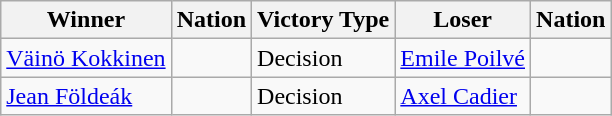<table class="wikitable sortable" style="text-align:left;">
<tr>
<th>Winner</th>
<th>Nation</th>
<th>Victory Type</th>
<th>Loser</th>
<th>Nation</th>
</tr>
<tr>
<td><a href='#'>Väinö Kokkinen</a></td>
<td></td>
<td>Decision</td>
<td><a href='#'>Emile Poilvé</a></td>
<td></td>
</tr>
<tr>
<td><a href='#'>Jean Földeák</a></td>
<td></td>
<td>Decision</td>
<td><a href='#'>Axel Cadier</a></td>
<td></td>
</tr>
</table>
